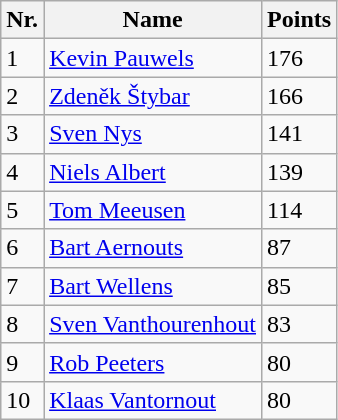<table class="wikitable">
<tr>
<th>Nr.</th>
<th>Name</th>
<th>Points</th>
</tr>
<tr>
<td>1</td>
<td> <a href='#'>Kevin Pauwels</a></td>
<td>176</td>
</tr>
<tr>
<td>2</td>
<td> <a href='#'>Zdeněk Štybar</a></td>
<td>166</td>
</tr>
<tr>
<td>3</td>
<td> <a href='#'>Sven Nys</a></td>
<td>141</td>
</tr>
<tr>
<td>4</td>
<td> <a href='#'>Niels Albert</a></td>
<td>139</td>
</tr>
<tr>
<td>5</td>
<td> <a href='#'>Tom Meeusen</a></td>
<td>114</td>
</tr>
<tr>
<td>6</td>
<td> <a href='#'>Bart Aernouts</a></td>
<td>87</td>
</tr>
<tr>
<td>7</td>
<td> <a href='#'>Bart Wellens</a></td>
<td>85</td>
</tr>
<tr>
<td>8</td>
<td> <a href='#'>Sven Vanthourenhout</a></td>
<td>83</td>
</tr>
<tr>
<td>9</td>
<td> <a href='#'>Rob Peeters</a></td>
<td>80</td>
</tr>
<tr>
<td>10</td>
<td> <a href='#'>Klaas Vantornout</a></td>
<td>80</td>
</tr>
</table>
